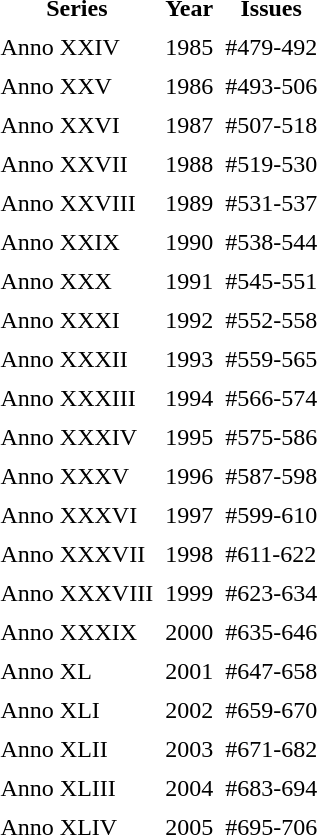<table cellpadding=3>
<tr>
<th>Series</th>
<th>Year</th>
<th>Issues</th>
</tr>
<tr>
<td>Anno XXIV</td>
<td>1985</td>
<td>#479-492</td>
</tr>
<tr>
<td>Anno XXV</td>
<td>1986</td>
<td>#493-506</td>
</tr>
<tr>
<td>Anno XXVI</td>
<td>1987</td>
<td>#507-518</td>
</tr>
<tr>
<td>Anno XXVII</td>
<td>1988</td>
<td>#519-530</td>
</tr>
<tr>
<td>Anno XXVIII</td>
<td>1989</td>
<td>#531-537</td>
</tr>
<tr>
<td>Anno XXIX</td>
<td>1990</td>
<td>#538-544</td>
</tr>
<tr>
<td>Anno XXX</td>
<td>1991</td>
<td>#545-551</td>
</tr>
<tr>
<td>Anno XXXI</td>
<td>1992</td>
<td>#552-558</td>
</tr>
<tr>
<td>Anno XXXII</td>
<td>1993</td>
<td>#559-565</td>
</tr>
<tr>
<td>Anno XXXIII</td>
<td>1994</td>
<td>#566-574</td>
</tr>
<tr>
<td>Anno XXXIV</td>
<td>1995</td>
<td>#575-586</td>
</tr>
<tr>
<td>Anno XXXV</td>
<td>1996</td>
<td>#587-598</td>
</tr>
<tr>
<td>Anno XXXVI</td>
<td>1997</td>
<td>#599-610</td>
</tr>
<tr>
<td>Anno XXXVII</td>
<td>1998</td>
<td>#611-622</td>
</tr>
<tr>
<td>Anno XXXVIII</td>
<td>1999</td>
<td>#623-634</td>
</tr>
<tr>
<td>Anno XXXIX</td>
<td>2000</td>
<td>#635-646</td>
</tr>
<tr>
<td>Anno XL</td>
<td>2001</td>
<td>#647-658</td>
</tr>
<tr>
<td>Anno XLI</td>
<td>2002</td>
<td>#659-670</td>
</tr>
<tr>
<td>Anno XLII</td>
<td>2003</td>
<td>#671-682</td>
</tr>
<tr>
<td>Anno XLIII</td>
<td>2004</td>
<td>#683-694</td>
</tr>
<tr>
<td>Anno XLIV</td>
<td>2005</td>
<td>#695-706</td>
</tr>
</table>
